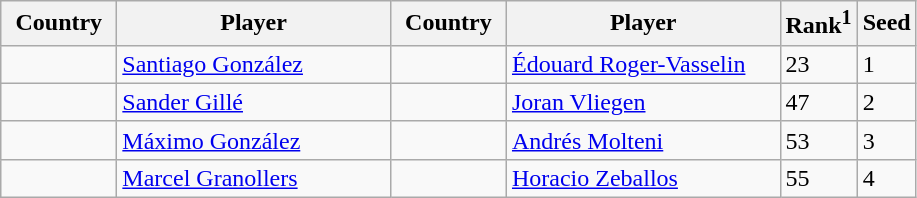<table class="sortable wikitable">
<tr>
<th width="70">Country</th>
<th width="175">Player</th>
<th width="70">Country</th>
<th width="175">Player</th>
<th>Rank<sup>1</sup></th>
<th>Seed</th>
</tr>
<tr>
<td></td>
<td><a href='#'>Santiago González</a></td>
<td></td>
<td><a href='#'>Édouard Roger-Vasselin</a></td>
<td>23</td>
<td>1</td>
</tr>
<tr>
<td></td>
<td><a href='#'>Sander Gillé</a></td>
<td></td>
<td><a href='#'>Joran Vliegen</a></td>
<td>47</td>
<td>2</td>
</tr>
<tr>
<td></td>
<td><a href='#'>Máximo González</a></td>
<td></td>
<td><a href='#'>Andrés Molteni</a></td>
<td>53</td>
<td>3</td>
</tr>
<tr>
<td></td>
<td><a href='#'>Marcel Granollers</a></td>
<td></td>
<td><a href='#'>Horacio Zeballos</a></td>
<td>55</td>
<td>4</td>
</tr>
</table>
